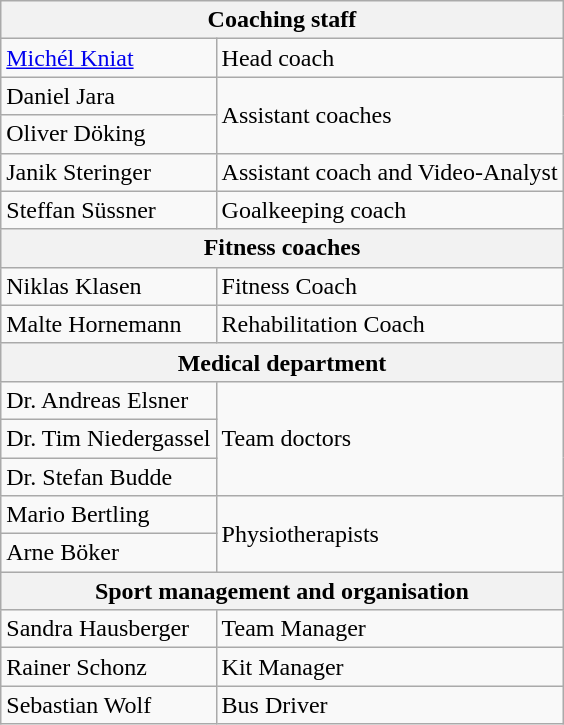<table class="wikitable">
<tr>
<th colspan="2">Coaching staff</th>
</tr>
<tr>
<td> <a href='#'>Michél Kniat</a></td>
<td>Head coach</td>
</tr>
<tr>
<td> Daniel Jara</td>
<td rowspan="2">Assistant coaches</td>
</tr>
<tr>
<td> Oliver Döking</td>
</tr>
<tr>
<td> Janik Steringer</td>
<td>Assistant coach and Video-Analyst</td>
</tr>
<tr>
<td> Steffan Süssner</td>
<td>Goalkeeping coach</td>
</tr>
<tr>
<th colspan="2">Fitness coaches</th>
</tr>
<tr>
<td> Niklas Klasen</td>
<td>Fitness Coach</td>
</tr>
<tr>
<td> Malte Hornemann</td>
<td>Rehabilitation Coach</td>
</tr>
<tr>
<th colspan="2">Medical department</th>
</tr>
<tr>
<td> Dr. Andreas Elsner</td>
<td rowspan="3">Team doctors</td>
</tr>
<tr>
<td> Dr. Tim Niedergassel</td>
</tr>
<tr>
<td> Dr. Stefan Budde</td>
</tr>
<tr>
<td> Mario Bertling</td>
<td rowspan="2">Physiotherapists</td>
</tr>
<tr>
<td> Arne Böker</td>
</tr>
<tr>
<th colspan="2">Sport management and organisation</th>
</tr>
<tr>
<td> Sandra Hausberger</td>
<td>Team Manager</td>
</tr>
<tr>
<td> Rainer Schonz</td>
<td>Kit Manager</td>
</tr>
<tr>
<td> Sebastian Wolf</td>
<td>Bus Driver</td>
</tr>
</table>
